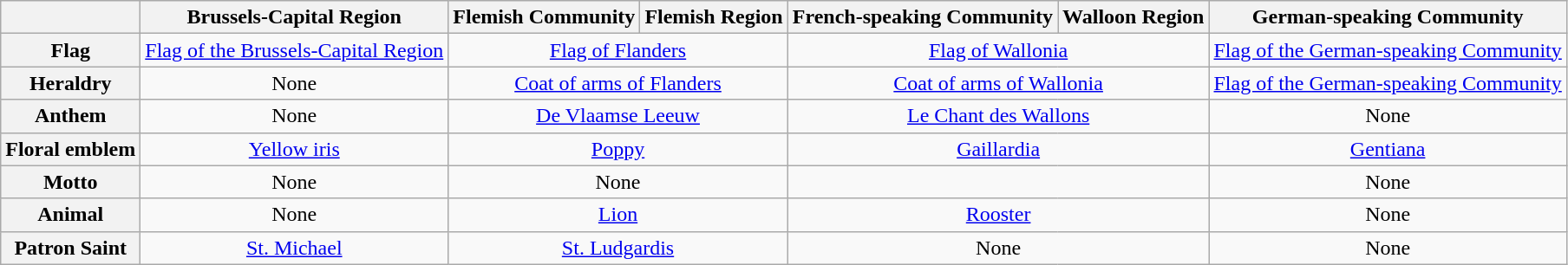<table class="wikitable" style="text-align:center;">
<tr>
<th></th>
<th>Brussels-Capital Region</th>
<th>Flemish Community</th>
<th>Flemish Region</th>
<th>French-speaking Community</th>
<th>Walloon Region</th>
<th>German-speaking Community</th>
</tr>
<tr>
<th>Flag</th>
<td><a href='#'>Flag of the Brussels-Capital Region</a><br></td>
<td colspan="2"><a href='#'>Flag of Flanders</a><br></td>
<td colspan="2"><a href='#'>Flag of Wallonia</a><br></td>
<td><a href='#'>Flag of the German-speaking Community</a></td>
</tr>
<tr>
<th>Heraldry</th>
<td>None</td>
<td colspan="2"><a href='#'>Coat of arms of Flanders</a><br></td>
<td colspan="2"><a href='#'>Coat of arms of Wallonia</a><br></td>
<td><a href='#'>Flag of the German-speaking Community</a><br></td>
</tr>
<tr>
<th>Anthem</th>
<td>None</td>
<td colspan="2"><a href='#'><span>De Vlaamse Leeuw</span></a><br></td>
<td colspan="2"><a href='#'><span>Le Chant des Wallons</span></a><br></td>
<td>None</td>
</tr>
<tr>
<th>Floral emblem</th>
<td><a href='#'>Yellow iris</a><br></td>
<td colspan="2"><a href='#'>Poppy</a><br></td>
<td colspan="2"><a href='#'>Gaillardia</a><br></td>
<td><a href='#'>Gentiana</a><br></td>
</tr>
<tr>
<th>Motto</th>
<td>None</td>
<td colspan="2">None</td>
<td colspan="2"></td>
<td>None</td>
</tr>
<tr>
<th>Animal</th>
<td>None</td>
<td colspan="2"><a href='#'>Lion</a><br></td>
<td colspan="2"><a href='#'>Rooster</a><br></td>
<td>None</td>
</tr>
<tr>
<th>Patron Saint</th>
<td><a href='#'>St. Michael</a><br></td>
<td colspan="2"><a href='#'>St. Ludgardis</a><br></td>
<td colspan="2">None</td>
<td>None</td>
</tr>
</table>
